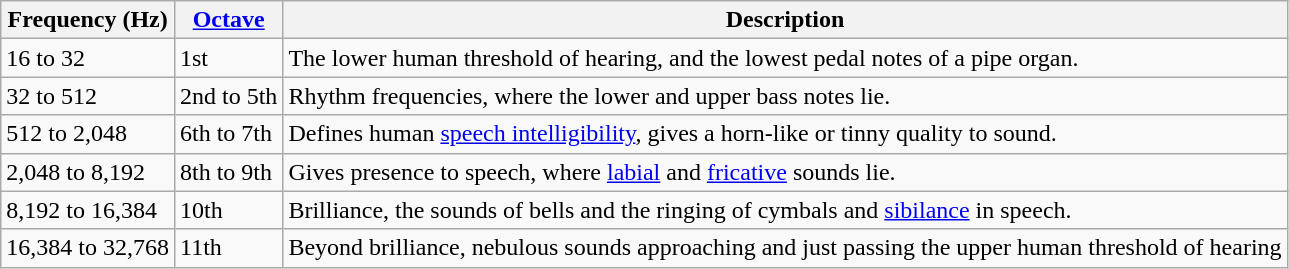<table class="wikitable">
<tr>
<th>Frequency (Hz)</th>
<th><a href='#'>Octave</a></th>
<th>Description</th>
</tr>
<tr>
<td>16 to 32</td>
<td>1st</td>
<td>The lower human threshold of hearing, and the lowest pedal notes of a pipe organ.</td>
</tr>
<tr>
<td>32 to 512</td>
<td>2nd to 5th</td>
<td>Rhythm frequencies, where the lower and upper bass notes lie.</td>
</tr>
<tr>
<td>512 to 2,048</td>
<td>6th to 7th</td>
<td>Defines human <a href='#'>speech intelligibility</a>, gives a horn-like or tinny quality to sound.</td>
</tr>
<tr>
<td>2,048 to 8,192</td>
<td>8th to 9th</td>
<td>Gives presence to speech, where <a href='#'>labial</a> and <a href='#'>fricative</a> sounds lie.</td>
</tr>
<tr>
<td>8,192 to 16,384</td>
<td>10th</td>
<td>Brilliance, the sounds of bells and the ringing of cymbals and <a href='#'>sibilance</a> in speech.</td>
</tr>
<tr>
<td>16,384 to 32,768</td>
<td>11th</td>
<td>Beyond brilliance, nebulous sounds approaching and just passing the upper human threshold of hearing</td>
</tr>
</table>
